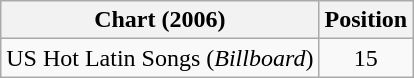<table class="wikitable">
<tr>
<th>Chart (2006)</th>
<th>Position</th>
</tr>
<tr>
<td>US Hot Latin Songs (<em>Billboard</em>)</td>
<td style="text-align:center;">15</td>
</tr>
</table>
